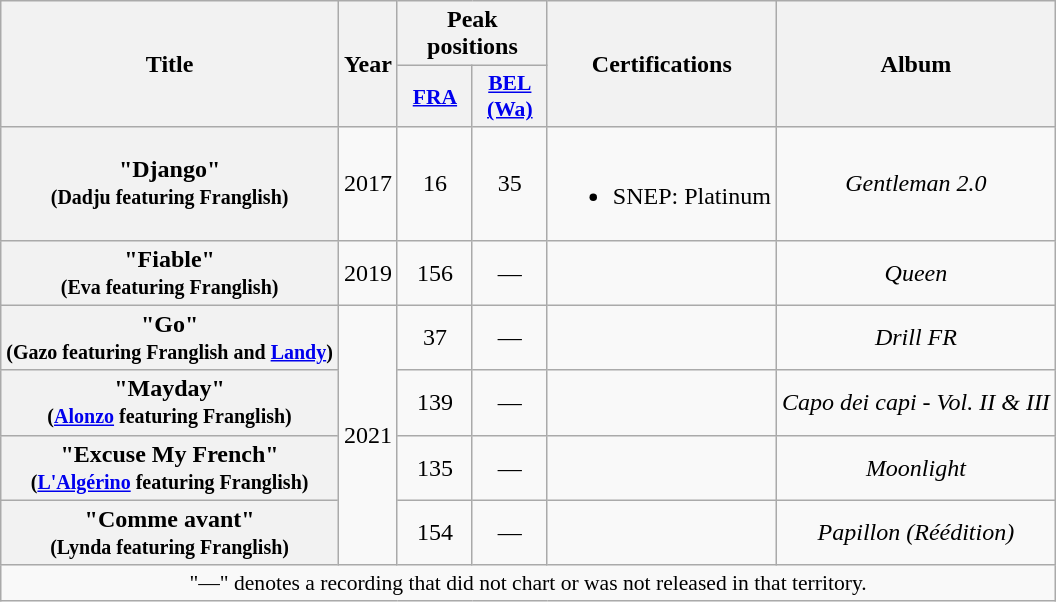<table class="wikitable plainrowheaders" style="text-align:center">
<tr>
<th scope="col" rowspan="2">Title</th>
<th scope="col" rowspan="2">Year</th>
<th scope="col" colspan="2">Peak positions</th>
<th rowspan="2">Certifications</th>
<th rowspan="2">Album</th>
</tr>
<tr>
<th scope="col" style="width:3em;font-size:90%;"><a href='#'>FRA</a><br></th>
<th scope="col" style="width:3em;font-size:90%;"><a href='#'>BEL <br>(Wa)</a><br></th>
</tr>
<tr>
<th scope="row">"Django" <br><small>(Dadju featuring Franglish)</small></th>
<td>2017</td>
<td>16</td>
<td>35</td>
<td><br><ul><li>SNEP: Platinum</li></ul></td>
<td><em>Gentleman 2.0</em></td>
</tr>
<tr>
<th scope="row">"Fiable" <br><small>(Eva featuring Franglish)</small></th>
<td>2019</td>
<td>156</td>
<td>—</td>
<td></td>
<td><em>Queen</em></td>
</tr>
<tr>
<th scope="row">"Go" <br><small>(Gazo featuring Franglish and <a href='#'>Landy</a>)</small></th>
<td rowspan=4>2021</td>
<td>37</td>
<td>—</td>
<td></td>
<td><em>Drill FR</em></td>
</tr>
<tr>
<th scope="row">"Mayday" <br><small>(<a href='#'>Alonzo</a> featuring  Franglish)</small></th>
<td>139</td>
<td>—</td>
<td></td>
<td><em>Capo dei capi - Vol. II & III</em></td>
</tr>
<tr>
<th scope="row">"Excuse My French" <br><small>(<a href='#'>L'Algérino</a> featuring Franglish)</small></th>
<td>135</td>
<td>—</td>
<td></td>
<td><em>Moonlight</em></td>
</tr>
<tr>
<th scope="row">"Comme avant" <br><small>(Lynda featuring Franglish)</small></th>
<td>154</td>
<td>—</td>
<td></td>
<td><em>Papillon (Réédition)</em></td>
</tr>
<tr>
<td colspan="6" style="font-size:90%">"—" denotes a recording that did not chart or was not released in that territory.</td>
</tr>
</table>
